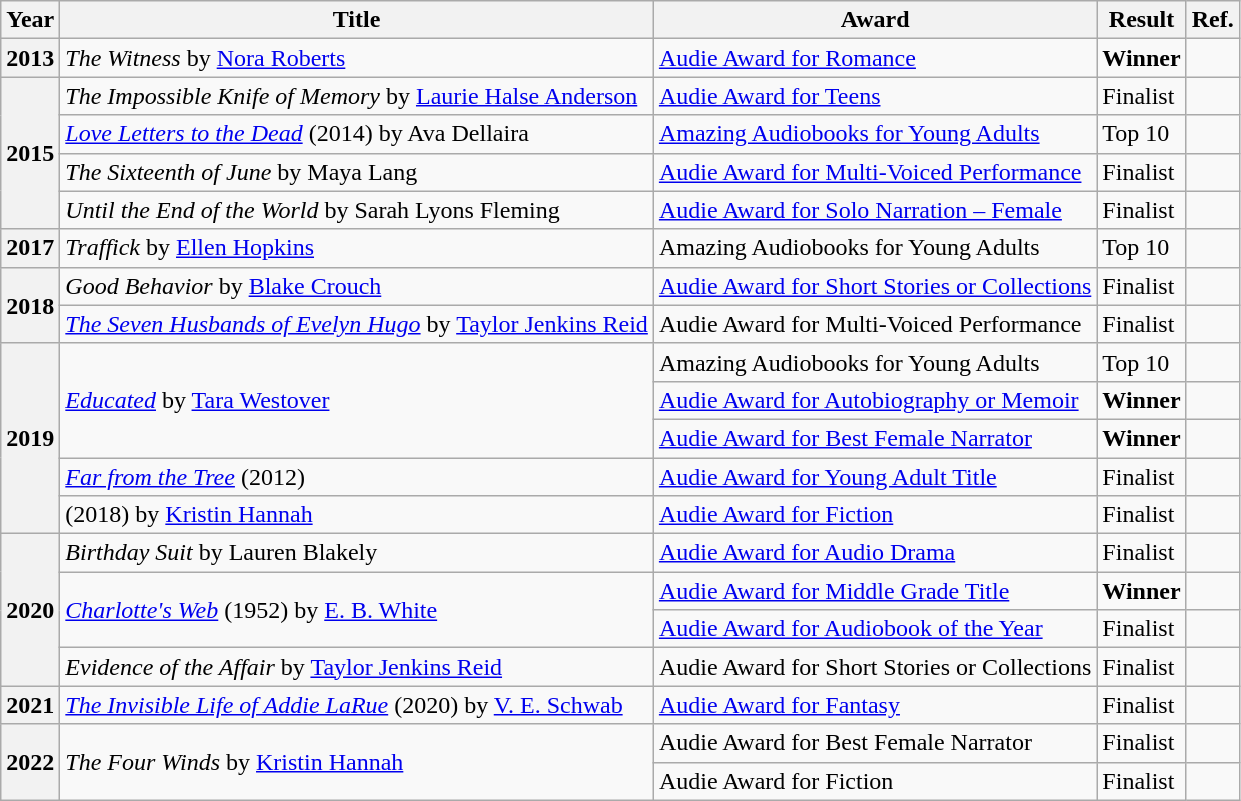<table class="wikitable sortable mw-collapsible">
<tr>
<th>Year</th>
<th>Title</th>
<th>Award</th>
<th>Result</th>
<th>Ref.</th>
</tr>
<tr>
<th>2013</th>
<td><em>The Witness</em> by <a href='#'>Nora Roberts</a></td>
<td><a href='#'>Audie Award for Romance</a></td>
<td><strong>Winner</strong></td>
<td></td>
</tr>
<tr>
<th rowspan=4>2015</th>
<td><em>The Impossible Knife of Memory</em> by <a href='#'>Laurie Halse Anderson</a></td>
<td><a href='#'>Audie Award for Teens</a></td>
<td>Finalist</td>
<td></td>
</tr>
<tr>
<td><em><a href='#'>Love Letters to the Dead</a></em> (2014) by Ava Dellaira</td>
<td><a href='#'>Amazing Audiobooks for Young Adults</a></td>
<td>Top 10</td>
<td></td>
</tr>
<tr>
<td><em>The Sixteenth of June</em> by Maya Lang</td>
<td><a href='#'>Audie Award for Multi-Voiced Performance</a></td>
<td>Finalist</td>
<td></td>
</tr>
<tr>
<td><em>Until the End of the World</em> by Sarah Lyons Fleming</td>
<td><a href='#'>Audie Award for Solo Narration – Female</a></td>
<td>Finalist</td>
<td></td>
</tr>
<tr>
<th>2017</th>
<td><em>Traffick</em> by <a href='#'>Ellen Hopkins</a></td>
<td>Amazing Audiobooks for Young Adults</td>
<td>Top 10</td>
<td></td>
</tr>
<tr>
<th rowspan=2>2018</th>
<td><em>Good Behavior</em> by <a href='#'>Blake Crouch</a></td>
<td><a href='#'>Audie Award for Short Stories or Collections</a></td>
<td>Finalist</td>
<td></td>
</tr>
<tr>
<td><em><a href='#'>The Seven Husbands of Evelyn Hugo</a></em> by <a href='#'>Taylor Jenkins Reid</a></td>
<td>Audie Award for Multi-Voiced Performance</td>
<td>Finalist</td>
<td></td>
</tr>
<tr>
<th rowspan=5>2019</th>
<td rowspan=3><em><a href='#'>Educated</a></em> by <a href='#'>Tara Westover</a></td>
<td>Amazing Audiobooks for Young Adults</td>
<td>Top 10</td>
<td></td>
</tr>
<tr>
<td><a href='#'>Audie Award for Autobiography or Memoir</a></td>
<td><strong>Winner</strong></td>
<td></td>
</tr>
<tr>
<td><a href='#'>Audie Award for Best Female Narrator</a></td>
<td><strong>Winner</strong></td>
<td></td>
</tr>
<tr>
<td><em><a href='#'>Far from the Tree</a></em> (2012)</td>
<td><a href='#'>Audie Award for Young Adult Title</a></td>
<td>Finalist</td>
<td></td>
</tr>
<tr>
<td><em></em> (2018) by <a href='#'>Kristin Hannah</a></td>
<td><a href='#'>Audie Award for Fiction</a></td>
<td>Finalist</td>
<td></td>
</tr>
<tr>
<th rowspan=4>2020</th>
<td><em>Birthday Suit</em> by Lauren Blakely</td>
<td><a href='#'>Audie Award for Audio Drama</a></td>
<td>Finalist</td>
<td></td>
</tr>
<tr>
<td rowspan=2><em><a href='#'>Charlotte's Web</a></em> (1952) by <a href='#'>E. B. White</a></td>
<td><a href='#'>Audie Award for Middle Grade Title</a></td>
<td><strong>Winner</strong></td>
<td></td>
</tr>
<tr>
<td><a href='#'>Audie Award for Audiobook of the Year</a></td>
<td>Finalist</td>
<td></td>
</tr>
<tr>
<td><em>Evidence of the Affair</em> by <a href='#'>Taylor Jenkins Reid</a></td>
<td>Audie Award for Short Stories or Collections</td>
<td>Finalist</td>
<td></td>
</tr>
<tr>
<th>2021</th>
<td><em> <a href='#'>The Invisible Life of Addie LaRue</a></em> (2020) by <a href='#'>V. E. Schwab</a></td>
<td><a href='#'>Audie Award for Fantasy</a></td>
<td>Finalist</td>
<td></td>
</tr>
<tr>
<th rowspan=2>2022</th>
<td rowspan=2><em>The Four Winds</em> by <a href='#'>Kristin Hannah</a></td>
<td>Audie Award for Best Female Narrator</td>
<td>Finalist</td>
<td></td>
</tr>
<tr>
<td>Audie Award for Fiction</td>
<td>Finalist</td>
<td></td>
</tr>
</table>
